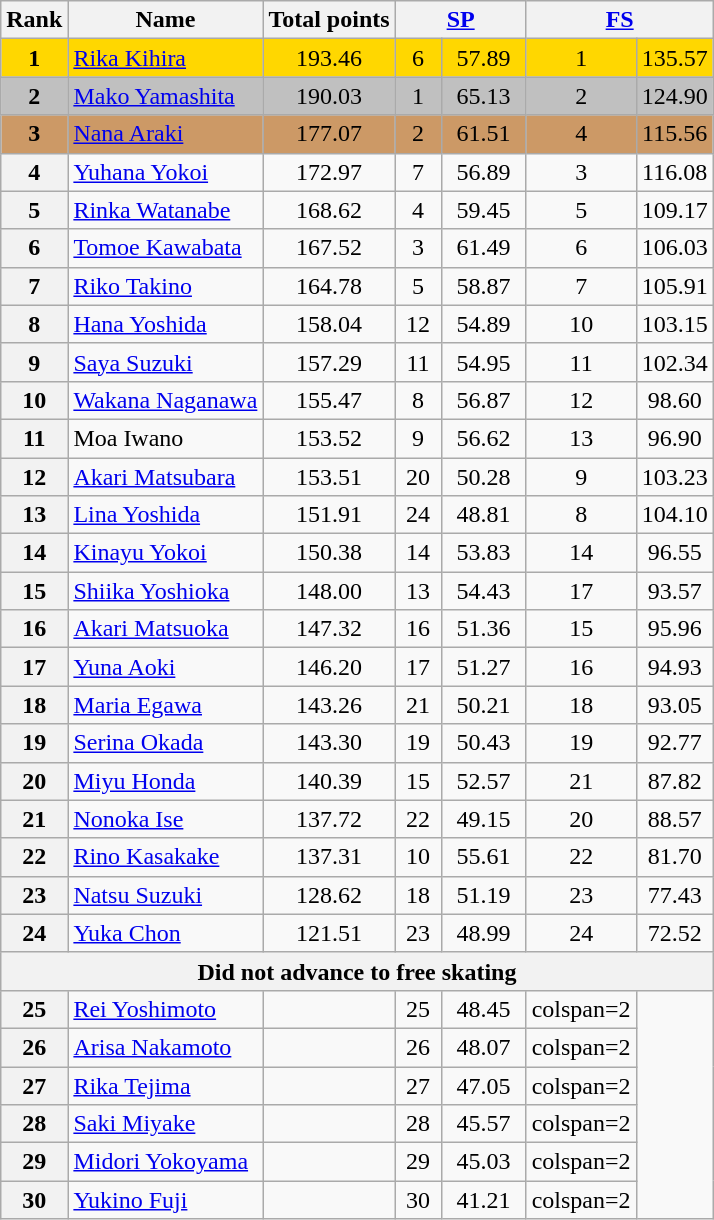<table class="wikitable sortable">
<tr>
<th>Rank</th>
<th>Name</th>
<th>Total points</th>
<th colspan="2" width="80px"><a href='#'>SP</a></th>
<th colspan="2" width="80px"><a href='#'>FS</a></th>
</tr>
<tr bgcolor="gold">
<td align="center"><strong>1</strong></td>
<td><a href='#'>Rika Kihira</a></td>
<td align="center">193.46</td>
<td align="center">6</td>
<td align="center">57.89</td>
<td align="center">1</td>
<td align="center">135.57</td>
</tr>
<tr bgcolor="silver">
<td align="center"><strong>2</strong></td>
<td><a href='#'>Mako Yamashita</a></td>
<td align="center">190.03</td>
<td align="center">1</td>
<td align="center">65.13</td>
<td align="center">2</td>
<td align="center">124.90</td>
</tr>
<tr bgcolor="cc9966">
<td align="center"><strong>3</strong></td>
<td><a href='#'>Nana Araki</a></td>
<td align="center">177.07</td>
<td align="center">2</td>
<td align="center">61.51</td>
<td align="center">4</td>
<td align="center">115.56</td>
</tr>
<tr>
<th>4</th>
<td><a href='#'>Yuhana Yokoi</a></td>
<td align="center">172.97</td>
<td align="center">7</td>
<td align="center">56.89</td>
<td align="center">3</td>
<td align="center">116.08</td>
</tr>
<tr>
<th>5</th>
<td><a href='#'>Rinka Watanabe</a></td>
<td align="center">168.62</td>
<td align="center">4</td>
<td align="center">59.45</td>
<td align="center">5</td>
<td align="center">109.17</td>
</tr>
<tr>
<th>6</th>
<td><a href='#'>Tomoe Kawabata</a></td>
<td align="center">167.52</td>
<td align="center">3</td>
<td align="center">61.49</td>
<td align="center">6</td>
<td align="center">106.03</td>
</tr>
<tr>
<th>7</th>
<td><a href='#'>Riko Takino</a></td>
<td align="center">164.78</td>
<td align="center">5</td>
<td align="center">58.87</td>
<td align="center">7</td>
<td align="center">105.91</td>
</tr>
<tr>
<th>8</th>
<td><a href='#'>Hana Yoshida</a></td>
<td align="center">158.04</td>
<td align="center">12</td>
<td align="center">54.89</td>
<td align="center">10</td>
<td align="center">103.15</td>
</tr>
<tr>
<th>9</th>
<td><a href='#'>Saya Suzuki</a></td>
<td align="center">157.29</td>
<td align="center">11</td>
<td align="center">54.95</td>
<td align="center">11</td>
<td align="center">102.34</td>
</tr>
<tr>
<th>10</th>
<td><a href='#'>Wakana Naganawa</a></td>
<td align="center">155.47</td>
<td align="center">8</td>
<td align="center">56.87</td>
<td align="center">12</td>
<td align="center">98.60</td>
</tr>
<tr>
<th>11</th>
<td>Moa Iwano</td>
<td align="center">153.52</td>
<td align="center">9</td>
<td align="center">56.62</td>
<td align="center">13</td>
<td align="center">96.90</td>
</tr>
<tr>
<th>12</th>
<td><a href='#'>Akari Matsubara</a></td>
<td align="center">153.51</td>
<td align="center">20</td>
<td align="center">50.28</td>
<td align="center">9</td>
<td align="center">103.23</td>
</tr>
<tr>
<th>13</th>
<td><a href='#'>Lina Yoshida</a></td>
<td align="center">151.91</td>
<td align="center">24</td>
<td align="center">48.81</td>
<td align="center">8</td>
<td align="center">104.10</td>
</tr>
<tr>
<th>14</th>
<td><a href='#'>Kinayu Yokoi</a></td>
<td align="center">150.38</td>
<td align="center">14</td>
<td align="center">53.83</td>
<td align="center">14</td>
<td align="center">96.55</td>
</tr>
<tr>
<th>15</th>
<td><a href='#'>Shiika Yoshioka</a></td>
<td align="center">148.00</td>
<td align="center">13</td>
<td align="center">54.43</td>
<td align="center">17</td>
<td align="center">93.57</td>
</tr>
<tr>
<th>16</th>
<td><a href='#'>Akari Matsuoka</a></td>
<td align="center">147.32</td>
<td align="center">16</td>
<td align="center">51.36</td>
<td align="center">15</td>
<td align="center">95.96</td>
</tr>
<tr>
<th>17</th>
<td><a href='#'>Yuna Aoki</a></td>
<td align="center">146.20</td>
<td align="center">17</td>
<td align="center">51.27</td>
<td align="center">16</td>
<td align="center">94.93</td>
</tr>
<tr>
<th>18</th>
<td><a href='#'>Maria Egawa</a></td>
<td align="center">143.26</td>
<td align="center">21</td>
<td align="center">50.21</td>
<td align="center">18</td>
<td align="center">93.05</td>
</tr>
<tr>
<th>19</th>
<td><a href='#'>Serina Okada</a></td>
<td align="center">143.30</td>
<td align="center">19</td>
<td align="center">50.43</td>
<td align="center">19</td>
<td align="center">92.77</td>
</tr>
<tr>
<th>20</th>
<td><a href='#'>Miyu Honda</a></td>
<td align="center">140.39</td>
<td align="center">15</td>
<td align="center">52.57</td>
<td align="center">21</td>
<td align="center">87.82</td>
</tr>
<tr>
<th>21</th>
<td><a href='#'>Nonoka Ise</a></td>
<td align="center">137.72</td>
<td align="center">22</td>
<td align="center">49.15</td>
<td align="center">20</td>
<td align="center">88.57</td>
</tr>
<tr>
<th>22</th>
<td><a href='#'>Rino Kasakake</a></td>
<td align="center">137.31</td>
<td align="center">10</td>
<td align="center">55.61</td>
<td align="center">22</td>
<td align="center">81.70</td>
</tr>
<tr>
<th>23</th>
<td><a href='#'>Natsu Suzuki</a></td>
<td align="center">128.62</td>
<td align="center">18</td>
<td align="center">51.19</td>
<td align="center">23</td>
<td align="center">77.43</td>
</tr>
<tr>
<th>24</th>
<td><a href='#'>Yuka Chon</a></td>
<td align="center">121.51</td>
<td align="center">23</td>
<td align="center">48.99</td>
<td align="center">24</td>
<td align="center">72.52</td>
</tr>
<tr>
<th colspan=8>Did not advance to free skating</th>
</tr>
<tr>
<th>25</th>
<td><a href='#'>Rei Yoshimoto</a></td>
<td></td>
<td align="center">25</td>
<td align="center">48.45</td>
<td>colspan=2 </td>
</tr>
<tr>
<th>26</th>
<td><a href='#'>Arisa Nakamoto</a></td>
<td></td>
<td align="center">26</td>
<td align="center">48.07</td>
<td>colspan=2 </td>
</tr>
<tr>
<th>27</th>
<td><a href='#'>Rika Tejima</a></td>
<td></td>
<td align="center">27</td>
<td align="center">47.05</td>
<td>colspan=2 </td>
</tr>
<tr>
<th>28</th>
<td><a href='#'>Saki Miyake</a></td>
<td></td>
<td align="center">28</td>
<td align="center">45.57</td>
<td>colspan=2 </td>
</tr>
<tr>
<th>29</th>
<td><a href='#'>Midori Yokoyama</a></td>
<td></td>
<td align="center">29</td>
<td align="center">45.03</td>
<td>colspan=2 </td>
</tr>
<tr>
<th>30</th>
<td><a href='#'>Yukino Fuji</a></td>
<td></td>
<td align="center">30</td>
<td align="center">41.21</td>
<td>colspan=2 </td>
</tr>
</table>
